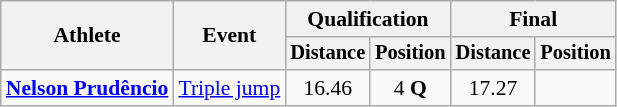<table class=wikitable style="font-size:90%">
<tr>
<th rowspan="2">Athlete</th>
<th rowspan="2">Event</th>
<th colspan="2">Qualification</th>
<th colspan="2">Final</th>
</tr>
<tr style="font-size:95%">
<th>Distance</th>
<th>Position</th>
<th>Distance</th>
<th>Position</th>
</tr>
<tr align=center>
<td style="text-align:left;"><strong><a href='#'>Nelson Prudêncio</a></strong></td>
<td style="text-align:left;"><a href='#'>Triple jump</a></td>
<td>16.46</td>
<td>4 <strong>Q</strong></td>
<td>17.27</td>
<td></td>
</tr>
</table>
